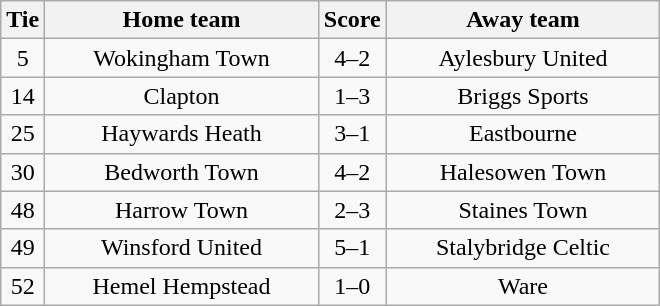<table class="wikitable" style="text-align:center;">
<tr>
<th width=20>Tie</th>
<th width=175>Home team</th>
<th width=20>Score</th>
<th width=175>Away team</th>
</tr>
<tr>
<td>5</td>
<td>Wokingham Town</td>
<td>4–2</td>
<td>Aylesbury United</td>
</tr>
<tr>
<td>14</td>
<td>Clapton</td>
<td>1–3</td>
<td>Briggs Sports</td>
</tr>
<tr>
<td>25</td>
<td>Haywards Heath</td>
<td>3–1</td>
<td>Eastbourne</td>
</tr>
<tr>
<td>30</td>
<td>Bedworth Town</td>
<td>4–2</td>
<td>Halesowen Town</td>
</tr>
<tr>
<td>48</td>
<td>Harrow Town</td>
<td>2–3</td>
<td>Staines Town</td>
</tr>
<tr>
<td>49</td>
<td>Winsford United</td>
<td>5–1</td>
<td>Stalybridge Celtic</td>
</tr>
<tr>
<td>52</td>
<td>Hemel Hempstead</td>
<td>1–0</td>
<td>Ware</td>
</tr>
</table>
